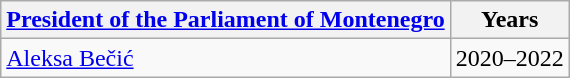<table class=wikitable>
<tr>
<th><a href='#'>President of the Parliament of Montenegro</a></th>
<th>Years</th>
</tr>
<tr>
<td><a href='#'>Aleksa Bečić</a></td>
<td>2020–2022</td>
</tr>
</table>
